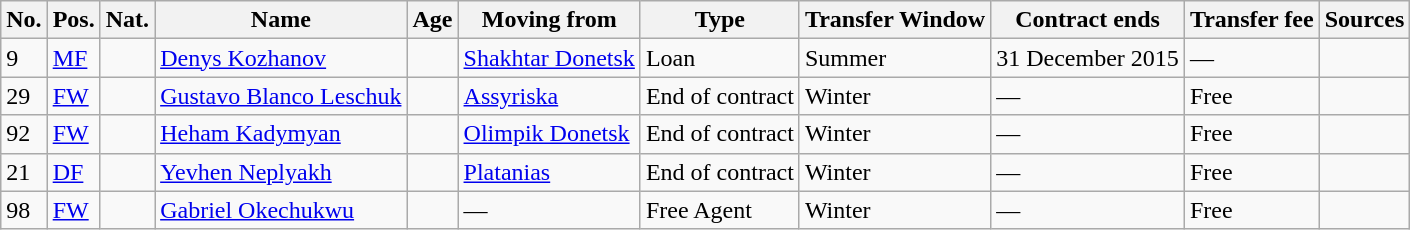<table class="wikitable">
<tr>
<th>No.</th>
<th>Pos.</th>
<th>Nat.</th>
<th>Name</th>
<th>Age</th>
<th>Moving from</th>
<th>Type</th>
<th>Transfer Window</th>
<th>Contract ends</th>
<th>Transfer fee</th>
<th>Sources</th>
</tr>
<tr>
<td>9</td>
<td><a href='#'>MF</a></td>
<td></td>
<td><a href='#'>Denys Kozhanov</a></td>
<td></td>
<td><a href='#'>Shakhtar Donetsk</a></td>
<td>Loan</td>
<td>Summer</td>
<td>31 December 2015</td>
<td>—</td>
<td></td>
</tr>
<tr>
<td>29</td>
<td><a href='#'>FW</a></td>
<td></td>
<td><a href='#'>Gustavo Blanco Leschuk</a></td>
<td></td>
<td> <a href='#'>Assyriska</a></td>
<td>End of contract</td>
<td>Winter</td>
<td>—</td>
<td>Free</td>
<td></td>
</tr>
<tr>
<td>92</td>
<td><a href='#'>FW</a></td>
<td></td>
<td><a href='#'>Heham Kadymyan</a></td>
<td></td>
<td><a href='#'>Olimpik Donetsk</a></td>
<td>End of contract</td>
<td>Winter</td>
<td>—</td>
<td>Free</td>
<td></td>
</tr>
<tr>
<td>21</td>
<td><a href='#'>DF</a></td>
<td></td>
<td><a href='#'>Yevhen Neplyakh</a></td>
<td></td>
<td> <a href='#'>Platanias</a></td>
<td>End of contract</td>
<td>Winter</td>
<td>—</td>
<td>Free</td>
<td></td>
</tr>
<tr>
<td>98</td>
<td><a href='#'>FW</a></td>
<td></td>
<td><a href='#'>Gabriel Okechukwu</a></td>
<td></td>
<td>—</td>
<td>Free Agent</td>
<td>Winter</td>
<td>—</td>
<td>Free</td>
<td></td>
</tr>
</table>
